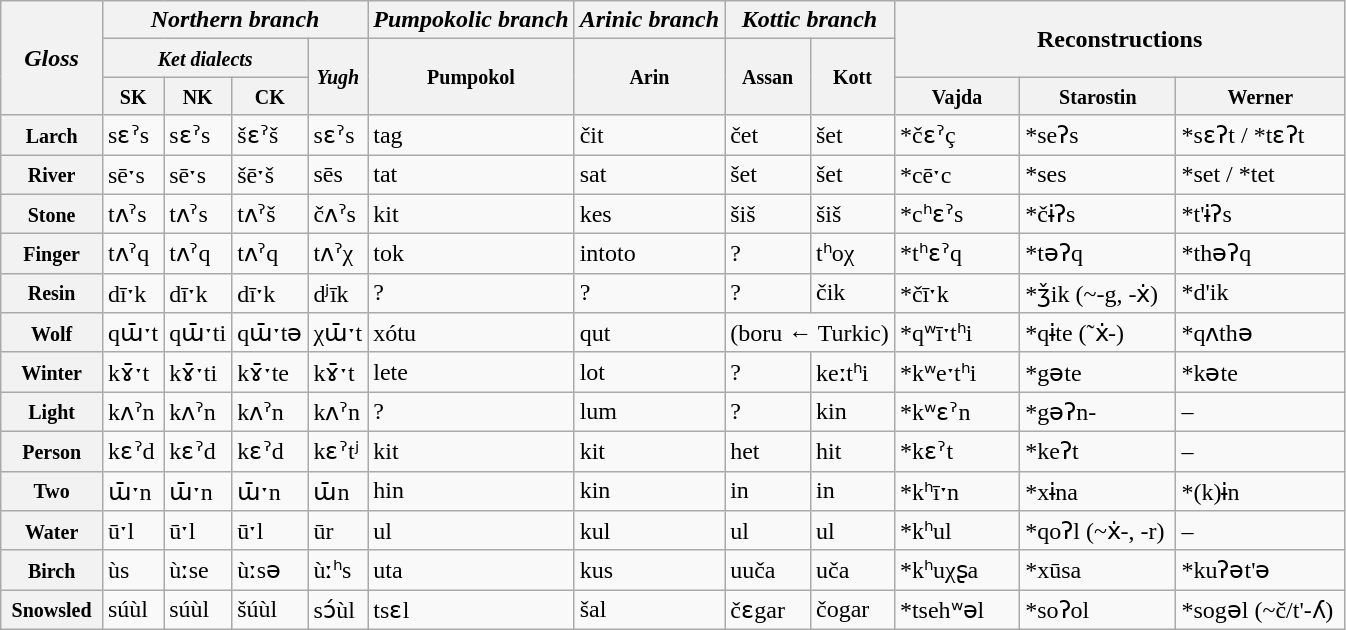<table class="wikitable">
<tr>
<th rowspan = 3>   <em>Gloss</em>   </th>
<th colspan = 4><em>Northern branch</em></th>
<th><em>Pumpokolic branch</em></th>
<th><em>Arinic branch</em></th>
<th colspan="2"><em>Kottic branch</em></th>
<th colspan="3" rowspan="2">Reconstructions</th>
</tr>
<tr>
<th colspan=3><small><em>Ket dialects</em></small></th>
<th rowspan=2><small><em>Yugh</em></small></th>
<th rowspan="2"><small>Pumpokol </small></th>
<th rowspan="2"><small>Arin </small></th>
<th rowspan="2"><small>Assan</small></th>
<th rowspan="2"><small>Kott</small></th>
</tr>
<tr>
<th><small>SK</small></th>
<th><small>NK</small></th>
<th><small>CK</small></th>
<th><small>Vajda</small></th>
<th><small>Starostin</small></th>
<th><small>Werner</small></th>
</tr>
<tr>
<th><small>Larch</small></th>
<td>sɛˀs</td>
<td>sɛˀs</td>
<td>šɛˀš</td>
<td>sɛˀs</td>
<td>tag</td>
<td>čit</td>
<td>čet</td>
<td>šet</td>
<td style="text-align: left">*čɛˀç</td>
<td style="text-align: left">*seʔs</td>
<td style="text-align: left">*sɛʔt / *tɛʔt</td>
</tr>
<tr>
<th><small>River</small></th>
<td>sēˑs</td>
<td>sēˑs</td>
<td>šēˑš</td>
<td>sēs</td>
<td>tat</td>
<td>sat</td>
<td>šet</td>
<td>šet</td>
<td style="text-align: left">*cēˑc</td>
<td style="text-align: left">*ses</td>
<td style="text-align: left">*set / *tet</td>
</tr>
<tr>
<th><small>Stone</small></th>
<td>tʌˀs</td>
<td>tʌˀs</td>
<td>tʌˀš</td>
<td>čʌˀs</td>
<td>kit</td>
<td>kes</td>
<td>šiš</td>
<td>šiš</td>
<td style="text-align: left">*cʰɛˀs</td>
<td style="text-align: left">*čɨʔs</td>
<td style="text-align: left">*t'ɨʔs</td>
</tr>
<tr>
<th><small>Finger</small></th>
<td>tʌˀq</td>
<td>tʌˀq</td>
<td>tʌˀq</td>
<td>tʌˀχ</td>
<td>tok</td>
<td>intoto</td>
<td>?</td>
<td>tʰoχ</td>
<td style="text-align: left">*tʰɛˀq</td>
<td style="text-align: left">*tǝʔq</td>
<td style="text-align: left">*thǝʔq</td>
</tr>
<tr>
<th><small>Resin</small></th>
<td>dīˑk</td>
<td>dīˑk</td>
<td>dīˑk</td>
<td>dʲīk</td>
<td>?</td>
<td>?</td>
<td>?</td>
<td>čik</td>
<td style="text-align: left">*čīˑk</td>
<td style="text-align: left">*ǯik (~-g, -ẋ)</td>
<td style="text-align: left">*d'ik</td>
</tr>
<tr>
<th><small>Wolf</small></th>
<td>qɯ̄ˑt</td>
<td>qɯ̄ˑti</td>
<td>qɯ̄ˑtə</td>
<td>χɯ̄ˑt</td>
<td>xótu</td>
<td>qut</td>
<td colspan="2">(boru ← Turkic)</td>
<td style="text-align: left">*qʷīˑtʰi</td>
<td style="text-align: left">*qɨte (˜ẋ-)</td>
<td style="text-align: left">*qʌthǝ</td>
</tr>
<tr>
<th><small>Winter</small></th>
<td>kɤ̄ˑt</td>
<td>kɤ̄ˑti</td>
<td>kɤ̄ˑte</td>
<td>kɤ̄ˑt</td>
<td>lete</td>
<td>lot</td>
<td>?</td>
<td>keːtʰi</td>
<td style="text-align: left">*kʷeˑtʰi</td>
<td style="text-align: left">*gǝte</td>
<td style="text-align: left">*kǝte</td>
</tr>
<tr>
<th><small>Light</small></th>
<td>kʌˀn</td>
<td>kʌˀn</td>
<td>kʌˀn</td>
<td>kʌˀn</td>
<td>?</td>
<td>lum</td>
<td>?</td>
<td>kin</td>
<td style="text-align: left">*kʷɛˀn</td>
<td style="text-align: left">*gǝʔn-</td>
<td style="text-align: left">–</td>
</tr>
<tr>
<th><small>Person</small></th>
<td>kɛˀd</td>
<td>kɛˀd</td>
<td>kɛˀd</td>
<td>kɛˀtʲ</td>
<td>kit</td>
<td>kit</td>
<td>het</td>
<td>hit</td>
<td style="text-align: left">*kɛˀt</td>
<td style="text-align: left">*keʔt</td>
<td style="text-align: left">–</td>
</tr>
<tr>
<th><small>Two</small></th>
<td>ɯ̄ˑn</td>
<td>ɯ̄ˑn</td>
<td>ɯ̄ˑn</td>
<td>ɯ̄n</td>
<td>hin</td>
<td>kin</td>
<td>in</td>
<td>in</td>
<td style="text-align: left">*kʰīˑn</td>
<td style="text-align: left">*xɨna</td>
<td style="text-align: left">*(k)ɨn</td>
</tr>
<tr>
<th><small>Water</small></th>
<td>ūˑl</td>
<td>ūˑl</td>
<td>ūˑl</td>
<td>ūr</td>
<td>ul</td>
<td>kul</td>
<td>ul</td>
<td>ul</td>
<td style="text-align: left">*kʰul</td>
<td style="text-align: left">*qoʔl (~ẋ-, -r) </td>
<td style="text-align: left">–</td>
</tr>
<tr>
<th><small>Birch</small></th>
<td>ùs</td>
<td>ùːse</td>
<td>ùːsə</td>
<td>ùːʰs</td>
<td>uta</td>
<td>kus</td>
<td>uuča</td>
<td>uča</td>
<td style="text-align: left">*kʰuχʂa</td>
<td style="text-align: left">*xūsa</td>
<td style="text-align: left">*kuʔǝt'ǝ</td>
</tr>
<tr>
<th><small>Snowsled</small></th>
<td>súùl</td>
<td>súùl</td>
<td>šúùl</td>
<td>sɔ́ùl</td>
<td>tsɛl</td>
<td>šal</td>
<td>čɛgar</td>
<td>čogar</td>
<td style="text-align: left">*tsehʷəl     </td>
<td style="text-align: left">*soʔol</td>
<td style="text-align: left">*sogǝl (~č/t'-ʎ) </td>
</tr>
</table>
